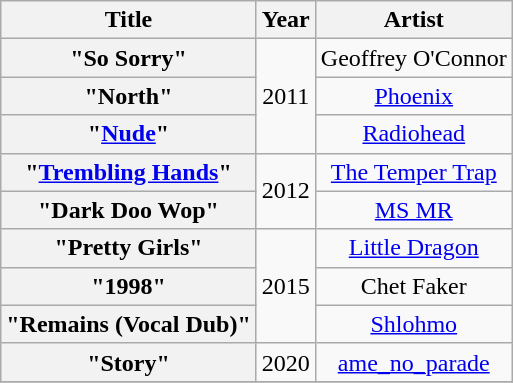<table class="wikitable plainrowheaders" style="text-align:center;">
<tr>
<th scope="col">Title</th>
<th scope="col">Year</th>
<th scope="col">Artist</th>
</tr>
<tr>
<th scope="row">"So Sorry"</th>
<td rowspan="3">2011</td>
<td>Geoffrey O'Connor</td>
</tr>
<tr>
<th scope="row">"North"</th>
<td><a href='#'>Phoenix</a></td>
</tr>
<tr>
<th scope="row">"<a href='#'>Nude</a>"</th>
<td><a href='#'>Radiohead</a></td>
</tr>
<tr>
<th scope="row">"<a href='#'>Trembling Hands</a>"</th>
<td rowspan="2">2012</td>
<td><a href='#'>The Temper Trap</a></td>
</tr>
<tr>
<th scope="row">"Dark Doo Wop"</th>
<td><a href='#'>MS MR</a></td>
</tr>
<tr>
<th scope="row">"Pretty Girls"</th>
<td rowspan="3">2015</td>
<td><a href='#'>Little Dragon</a></td>
</tr>
<tr>
<th scope="row">"1998" </th>
<td>Chet Faker</td>
</tr>
<tr>
<th scope="row">"Remains (Vocal Dub)"</th>
<td><a href='#'>Shlohmo</a></td>
</tr>
<tr>
<th scope="row">"Story"</th>
<td>2020</td>
<td><a href='#'>ame_no_parade</a></td>
</tr>
<tr>
</tr>
</table>
